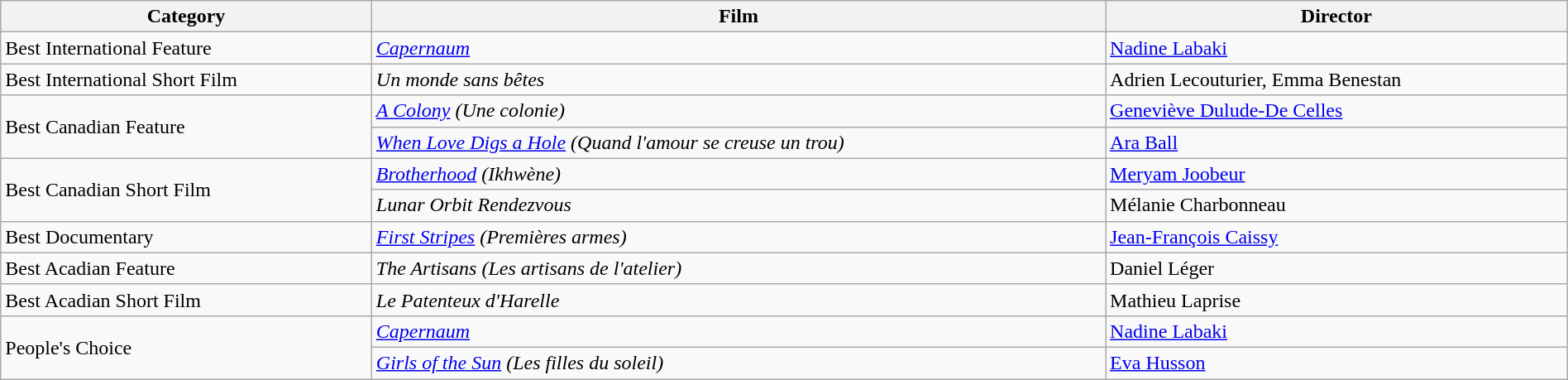<table class="wikitable sortable"  width=100%>
<tr>
<th>Category</th>
<th>Film</th>
<th>Director</th>
</tr>
<tr>
<td>Best International Feature</td>
<td><em><a href='#'>Capernaum</a></em></td>
<td><a href='#'>Nadine Labaki</a></td>
</tr>
<tr>
<td>Best International Short Film</td>
<td><em>Un monde sans bêtes</em></td>
<td>Adrien Lecouturier, Emma Benestan</td>
</tr>
<tr>
<td rowspan=2>Best Canadian Feature</td>
<td><em><a href='#'>A Colony</a> (Une colonie)</em></td>
<td><a href='#'>Geneviève Dulude-De Celles</a></td>
</tr>
<tr>
<td><em><a href='#'>When Love Digs a Hole</a> (Quand l'amour se creuse un trou)</em></td>
<td><a href='#'>Ara Ball</a></td>
</tr>
<tr>
<td rowspan=2>Best Canadian Short Film</td>
<td><em><a href='#'>Brotherhood</a> (Ikhwène)</em></td>
<td><a href='#'>Meryam Joobeur</a></td>
</tr>
<tr>
<td><em>Lunar Orbit Rendezvous</em></td>
<td>Mélanie Charbonneau</td>
</tr>
<tr>
<td>Best Documentary</td>
<td><em><a href='#'>First Stripes</a> (Premières armes)</em></td>
<td><a href='#'>Jean-François Caissy</a></td>
</tr>
<tr>
<td>Best Acadian Feature</td>
<td><em>The Artisans (Les artisans de l'atelier)</em></td>
<td>Daniel Léger</td>
</tr>
<tr>
<td>Best Acadian Short Film</td>
<td><em>Le Patenteux d'Harelle</em></td>
<td>Mathieu Laprise</td>
</tr>
<tr>
<td rowspan=2>People's Choice</td>
<td><em><a href='#'>Capernaum</a></em></td>
<td><a href='#'>Nadine Labaki</a></td>
</tr>
<tr>
<td><em><a href='#'>Girls of the Sun</a> (Les filles du soleil)</em></td>
<td><a href='#'>Eva Husson</a></td>
</tr>
</table>
